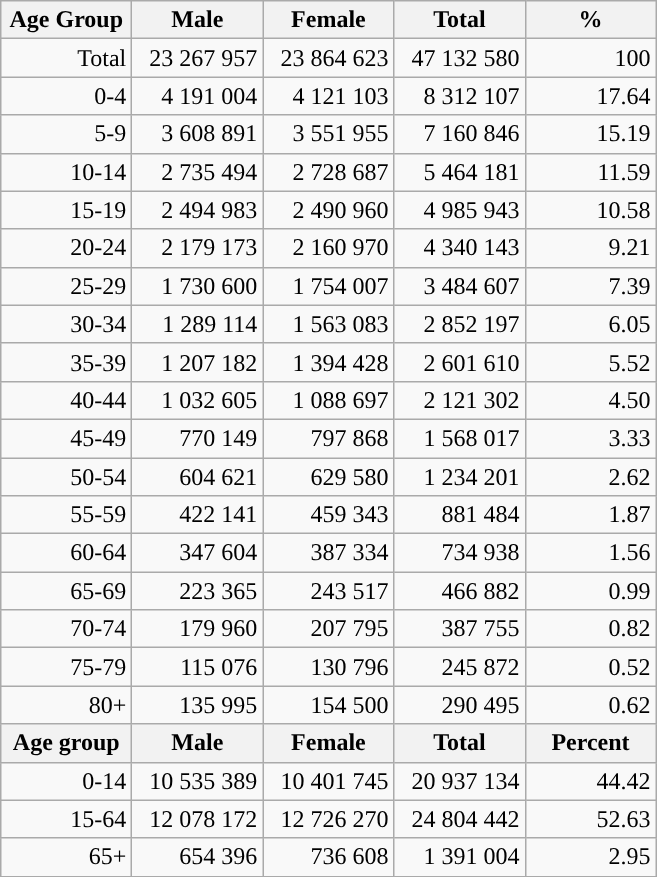<table class="wikitable">
<tr>
<th width="80">Age Group</th>
<th width="80">Male</th>
<th width="80">Female</th>
<th width="80">Total</th>
<th width="80">%</th>
</tr>
<tr>
<td align="right">Total</td>
<td align="right">23 267 957</td>
<td align="right">23 864 623</td>
<td align="right">47 132 580</td>
<td align="right">100</td>
</tr>
<tr>
<td align="right">0-4</td>
<td align="right">4 191 004</td>
<td align="right">4 121 103</td>
<td align="right">8 312 107</td>
<td align="right">17.64</td>
</tr>
<tr>
<td align="right">5-9</td>
<td align="right">3 608 891</td>
<td align="right">3 551 955</td>
<td align="right">7 160 846</td>
<td align="right">15.19</td>
</tr>
<tr>
<td align="right">10-14</td>
<td align="right">2 735 494</td>
<td align="right">2 728 687</td>
<td align="right">5 464 181</td>
<td align="right">11.59</td>
</tr>
<tr>
<td align="right">15-19</td>
<td align="right">2 494 983</td>
<td align="right">2 490 960</td>
<td align="right">4 985 943</td>
<td align="right">10.58</td>
</tr>
<tr>
<td align="right">20-24</td>
<td align="right">2 179 173</td>
<td align="right">2 160 970</td>
<td align="right">4 340 143</td>
<td align="right">9.21</td>
</tr>
<tr>
<td align="right">25-29</td>
<td align="right">1 730 600</td>
<td align="right">1 754 007</td>
<td align="right">3 484 607</td>
<td align="right">7.39</td>
</tr>
<tr>
<td align="right">30-34</td>
<td align="right">1 289 114</td>
<td align="right">1 563 083</td>
<td align="right">2 852 197</td>
<td align="right">6.05</td>
</tr>
<tr>
<td align="right">35-39</td>
<td align="right">1 207 182</td>
<td align="right">1 394 428</td>
<td align="right">2 601 610</td>
<td align="right">5.52</td>
</tr>
<tr>
<td align="right">40-44</td>
<td align="right">1 032 605</td>
<td align="right">1 088 697</td>
<td align="right">2 121 302</td>
<td align="right">4.50</td>
</tr>
<tr>
<td align="right">45-49</td>
<td align="right">770 149</td>
<td align="right">797 868</td>
<td align="right">1 568 017</td>
<td align="right">3.33</td>
</tr>
<tr>
<td align="right">50-54</td>
<td align="right">604 621</td>
<td align="right">629 580</td>
<td align="right">1 234 201</td>
<td align="right">2.62</td>
</tr>
<tr>
<td align="right">55-59</td>
<td align="right">422 141</td>
<td align="right">459 343</td>
<td align="right">881 484</td>
<td align="right">1.87</td>
</tr>
<tr>
<td align="right">60-64</td>
<td align="right">347 604</td>
<td align="right">387 334</td>
<td align="right">734 938</td>
<td align="right">1.56</td>
</tr>
<tr>
<td align="right">65-69</td>
<td align="right">223 365</td>
<td align="right">243 517</td>
<td align="right">466 882</td>
<td align="right">0.99</td>
</tr>
<tr>
<td align="right">70-74</td>
<td align="right">179 960</td>
<td align="right">207 795</td>
<td align="right">387 755</td>
<td align="right">0.82</td>
</tr>
<tr>
<td align="right">75-79</td>
<td align="right">115 076</td>
<td align="right">130 796</td>
<td align="right">245 872</td>
<td align="right">0.52</td>
</tr>
<tr>
<td align="right">80+</td>
<td align="right">135 995</td>
<td align="right">154 500</td>
<td align="right">290 495</td>
<td align="right">0.62</td>
</tr>
<tr>
<th width="50">Age group</th>
<th width="80">Male</th>
<th width="80">Female</th>
<th width="80">Total</th>
<th width="50">Percent</th>
</tr>
<tr>
<td align="right">0-14</td>
<td align="right">10 535 389</td>
<td align="right">10 401 745</td>
<td align="right">20 937 134</td>
<td align="right">44.42</td>
</tr>
<tr>
<td align="right">15-64</td>
<td align="right">12 078 172</td>
<td align="right">12 726 270</td>
<td align="right">24 804 442</td>
<td align="right">52.63</td>
</tr>
<tr>
<td align="right">65+</td>
<td align="right">654 396</td>
<td align="right">736 608</td>
<td align="right">1 391 004</td>
<td align="right">2.95</td>
</tr>
<tr>
</tr>
</table>
